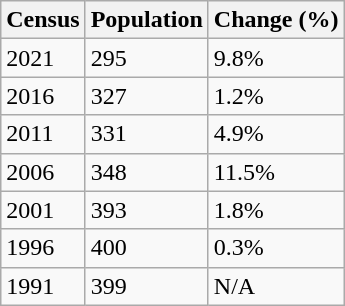<table class="wikitable">
<tr>
<th>Census</th>
<th>Population</th>
<th>Change (%)</th>
</tr>
<tr>
<td>2021</td>
<td>295</td>
<td> 9.8%</td>
</tr>
<tr>
<td>2016</td>
<td>327</td>
<td> 1.2%</td>
</tr>
<tr>
<td>2011</td>
<td>331</td>
<td> 4.9%</td>
</tr>
<tr>
<td>2006</td>
<td>348</td>
<td> 11.5%</td>
</tr>
<tr>
<td>2001</td>
<td>393</td>
<td> 1.8%</td>
</tr>
<tr>
<td>1996</td>
<td>400</td>
<td> 0.3%</td>
</tr>
<tr>
<td>1991</td>
<td>399</td>
<td>N/A</td>
</tr>
</table>
